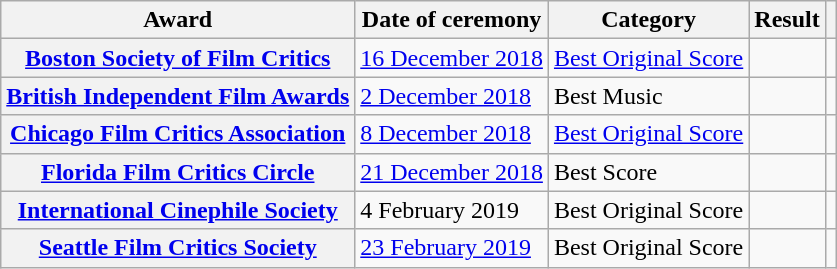<table class="wikitable plainrowheaders sortable">
<tr>
<th scope="col">Award</th>
<th scope="col">Date of ceremony</th>
<th scope="col">Category</th>
<th scope="col">Result</th>
<th scope="col" class="unsortable"></th>
</tr>
<tr>
<th scope="row"><a href='#'>Boston Society of Film Critics</a></th>
<td><a href='#'>16 December 2018</a></td>
<td><a href='#'>Best Original Score</a></td>
<td></td>
<td style="text-align:center;"><br></td>
</tr>
<tr>
<th scope="row"><a href='#'>British Independent Film Awards</a></th>
<td><a href='#'>2 December 2018</a></td>
<td>Best Music</td>
<td></td>
<td style="text-align:center;"></td>
</tr>
<tr>
<th scope="row"><a href='#'>Chicago Film Critics Association</a></th>
<td><a href='#'>8 December 2018</a></td>
<td><a href='#'>Best Original Score</a></td>
<td></td>
<td style="text-align:center;"><br></td>
</tr>
<tr>
<th scope="row"><a href='#'>Florida Film Critics Circle</a></th>
<td><a href='#'>21 December 2018</a></td>
<td>Best Score</td>
<td></td>
<td style="text-align:center;"></td>
</tr>
<tr>
<th scope="row"><a href='#'>International Cinephile Society</a></th>
<td>4 February 2019</td>
<td>Best Original Score</td>
<td></td>
<td style="text-align:center;"><br></td>
</tr>
<tr>
<th scope="row"><a href='#'>Seattle Film Critics Society</a></th>
<td><a href='#'>23 February 2019</a></td>
<td>Best Original Score</td>
<td></td>
<td style="text-align:center;"><br></td>
</tr>
</table>
